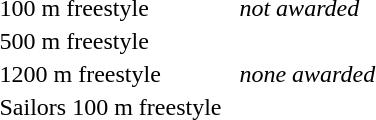<table>
<tr>
<td>100 m freestyle<br></td>
<td></td>
<td></td>
<td><em>not awarded</em></td>
</tr>
<tr>
<td>500 m freestyle<br></td>
<td></td>
<td></td>
<td></td>
</tr>
<tr>
<td>1200 m freestyle<br></td>
<td></td>
<td></td>
<td><em>none awarded</em></td>
</tr>
<tr>
<td>Sailors 100 m freestyle<br></td>
<td></td>
<td></td>
<td></td>
</tr>
</table>
